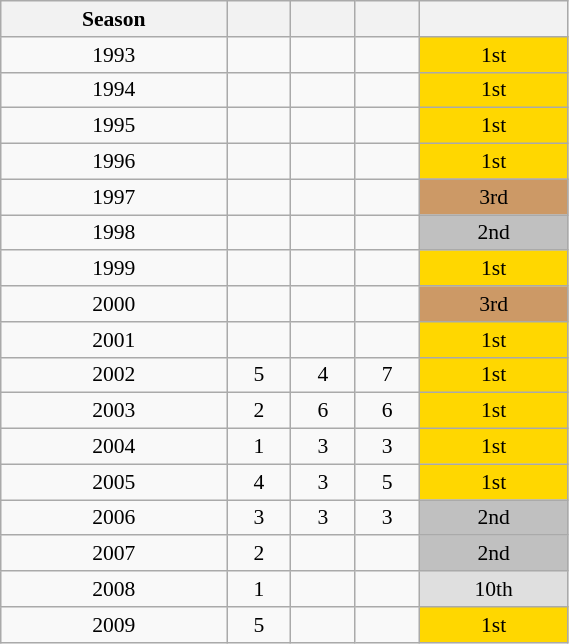<table class="wikitable" width=30% style="font-size:90%; text-align:center;">
<tr>
<th>Season</th>
<th></th>
<th></th>
<th></th>
<th></th>
</tr>
<tr>
<td>1993</td>
<td></td>
<td></td>
<td></td>
<td style="background:gold;">1st</td>
</tr>
<tr>
<td>1994</td>
<td></td>
<td></td>
<td></td>
<td style="background:gold;">1st</td>
</tr>
<tr>
<td>1995</td>
<td></td>
<td></td>
<td></td>
<td style="background:gold;">1st</td>
</tr>
<tr>
<td>1996</td>
<td></td>
<td></td>
<td></td>
<td style="background:gold;">1st</td>
</tr>
<tr>
<td>1997</td>
<td></td>
<td></td>
<td></td>
<td style="background:#cc9966;">3rd</td>
</tr>
<tr>
<td>1998</td>
<td></td>
<td></td>
<td></td>
<td style="background:silver;">2nd</td>
</tr>
<tr>
<td>1999</td>
<td></td>
<td></td>
<td></td>
<td style="background:gold;">1st</td>
</tr>
<tr>
<td>2000</td>
<td></td>
<td></td>
<td></td>
<td style="background:#cc9966;">3rd</td>
</tr>
<tr>
<td>2001</td>
<td></td>
<td></td>
<td></td>
<td style="background:gold;">1st</td>
</tr>
<tr>
<td>2002</td>
<td>5</td>
<td>4</td>
<td>7</td>
<td style="background:gold;">1st</td>
</tr>
<tr>
<td>2003</td>
<td>2</td>
<td>6</td>
<td>6</td>
<td style="background:gold;">1st</td>
</tr>
<tr>
<td>2004</td>
<td>1</td>
<td>3</td>
<td>3</td>
<td style="background:gold;">1st</td>
</tr>
<tr>
<td>2005</td>
<td>4</td>
<td>3</td>
<td>5</td>
<td style="background:gold;">1st</td>
</tr>
<tr>
<td>2006</td>
<td>3</td>
<td>3</td>
<td>3</td>
<td style="background:silver;">2nd</td>
</tr>
<tr>
<td>2007</td>
<td>2</td>
<td></td>
<td></td>
<td style="background:silver;">2nd</td>
</tr>
<tr>
<td>2008</td>
<td>1</td>
<td></td>
<td></td>
<td style="background:#dfdfdf;">10th</td>
</tr>
<tr>
<td>2009</td>
<td>5</td>
<td></td>
<td></td>
<td style="background:gold;">1st</td>
</tr>
</table>
